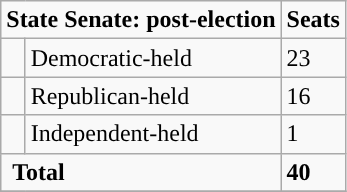<table class="wikitable">
<tr>
<td colspan="2" rowspan="1" align="center" valign="top"><strong>State Senate: post-election</strong></td>
<td valign="top"><strong>Seats</strong><br></td>
</tr>
<tr>
<td style="background-color:"> </td>
<td>Democratic-held</td>
<td>23</td>
</tr>
<tr>
<td style="background-color:"> </td>
<td>Republican-held</td>
<td>16</td>
</tr>
<tr>
<td style="background-color:"> </td>
<td>Independent-held</td>
<td>1</td>
</tr>
<tr>
<td colspan="2" rowspan="1"> <strong>Total</strong><br></td>
<td><strong>40</strong></td>
</tr>
<tr>
</tr>
</table>
